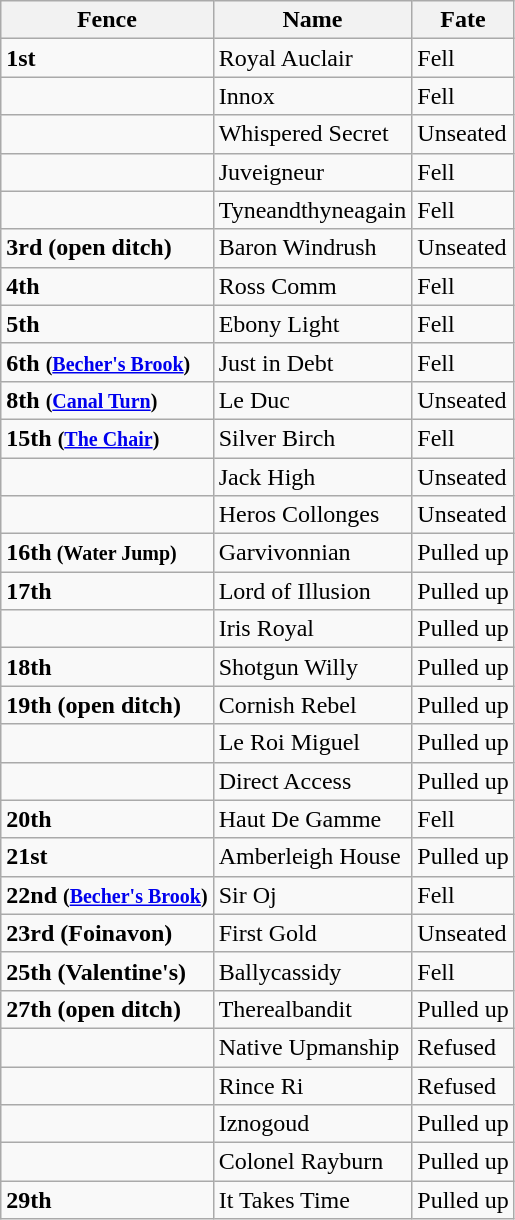<table class="wikitable sortable">
<tr>
<th>Fence</th>
<th>Name</th>
<th>Fate</th>
</tr>
<tr>
<td><strong>1st</strong></td>
<td>Royal Auclair</td>
<td>Fell</td>
</tr>
<tr>
<td></td>
<td>Innox</td>
<td>Fell</td>
</tr>
<tr>
<td></td>
<td>Whispered Secret</td>
<td>Unseated</td>
</tr>
<tr>
<td></td>
<td>Juveigneur</td>
<td>Fell</td>
</tr>
<tr>
<td></td>
<td>Tyneandthyneagain</td>
<td>Fell</td>
</tr>
<tr>
<td><strong>3rd (open ditch)</strong></td>
<td>Baron Windrush</td>
<td>Unseated</td>
</tr>
<tr>
<td><strong>4th</strong></td>
<td>Ross Comm</td>
<td>Fell</td>
</tr>
<tr>
<td><strong>5th</strong></td>
<td>Ebony Light</td>
<td>Fell</td>
</tr>
<tr>
<td><strong>6th <small>(<a href='#'>Becher's Brook</a>)</small></strong></td>
<td>Just in Debt</td>
<td>Fell</td>
</tr>
<tr>
<td><strong>8th <small>(<a href='#'>Canal Turn</a>)</small></strong></td>
<td>Le Duc</td>
<td>Unseated</td>
</tr>
<tr>
<td><strong>15th <small>(<a href='#'>The Chair</a>)</small></strong></td>
<td>Silver Birch</td>
<td>Fell</td>
</tr>
<tr>
<td></td>
<td>Jack High</td>
<td>Unseated</td>
</tr>
<tr>
<td></td>
<td>Heros Collonges</td>
<td>Unseated</td>
</tr>
<tr>
<td><strong>16th<small> (Water Jump)</small></strong></td>
<td>Garvivonnian</td>
<td>Pulled up</td>
</tr>
<tr>
<td><strong>17th</strong></td>
<td>Lord of Illusion</td>
<td>Pulled up</td>
</tr>
<tr>
<td></td>
<td>Iris Royal</td>
<td>Pulled up</td>
</tr>
<tr>
<td><strong>18th</strong></td>
<td>Shotgun Willy</td>
<td>Pulled up</td>
</tr>
<tr>
<td><strong>19th (open ditch)</strong></td>
<td>Cornish Rebel</td>
<td>Pulled up</td>
</tr>
<tr>
<td></td>
<td>Le Roi Miguel</td>
<td>Pulled up</td>
</tr>
<tr>
<td></td>
<td>Direct Access</td>
<td>Pulled up</td>
</tr>
<tr>
<td><strong>20th</strong></td>
<td>Haut De Gamme</td>
<td>Fell</td>
</tr>
<tr>
<td><strong>21st</strong></td>
<td>Amberleigh House</td>
<td>Pulled up</td>
</tr>
<tr>
<td><strong>22nd <small>(<a href='#'>Becher's Brook</a>)</small></strong></td>
<td>Sir Oj</td>
<td>Fell</td>
</tr>
<tr>
<td><strong>23rd (Foinavon)</strong></td>
<td>First Gold</td>
<td>Unseated</td>
</tr>
<tr>
<td><strong>25th (Valentine's)</strong></td>
<td>Ballycassidy</td>
<td>Fell</td>
</tr>
<tr>
<td><strong>27th (open ditch)</strong></td>
<td>Therealbandit</td>
<td>Pulled up</td>
</tr>
<tr>
<td></td>
<td>Native Upmanship</td>
<td>Refused</td>
</tr>
<tr>
<td></td>
<td>Rince Ri</td>
<td>Refused</td>
</tr>
<tr>
<td></td>
<td>Iznogoud</td>
<td>Pulled up</td>
</tr>
<tr>
<td></td>
<td>Colonel Rayburn</td>
<td>Pulled up</td>
</tr>
<tr>
<td><strong>29th</strong></td>
<td>It Takes Time</td>
<td>Pulled up</td>
</tr>
</table>
